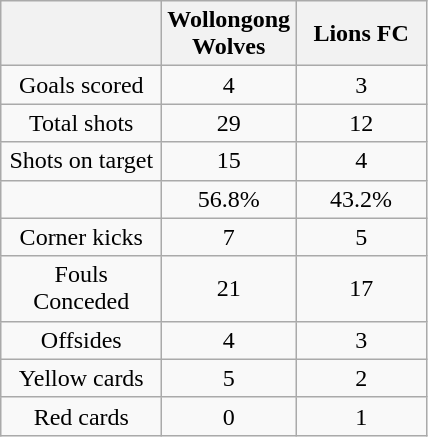<table class="wikitable plainrowheaders" style="text-align:center">
<tr>
<th width=100></th>
<th width=80>Wollongong Wolves</th>
<th width=80>Lions FC</th>
</tr>
<tr>
<td>Goals scored</td>
<td>4</td>
<td>3</td>
</tr>
<tr>
<td>Total shots</td>
<td>29</td>
<td>12</td>
</tr>
<tr>
<td>Shots on target</td>
<td>15</td>
<td>4</td>
</tr>
<tr>
<td></td>
<td>56.8%</td>
<td>43.2%</td>
</tr>
<tr>
<td>Corner kicks</td>
<td>7</td>
<td>5</td>
</tr>
<tr>
<td>Fouls Conceded</td>
<td>21</td>
<td>17</td>
</tr>
<tr>
<td>Offsides</td>
<td>4</td>
<td>3</td>
</tr>
<tr>
<td>Yellow cards</td>
<td>5</td>
<td>2</td>
</tr>
<tr>
<td>Red cards</td>
<td>0</td>
<td>1</td>
</tr>
</table>
